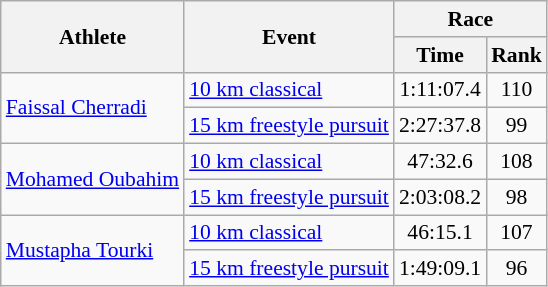<table class="wikitable" style="font-size:90%">
<tr>
<th rowspan="2">Athlete</th>
<th rowspan="2">Event</th>
<th colspan="2">Race</th>
</tr>
<tr>
<th>Time</th>
<th>Rank</th>
</tr>
<tr align="center">
<td align="left" rowspan=2><a href='#'>Faissal Cherradi</a></td>
<td align="left"><a href='#'>10 km classical</a></td>
<td>1:11:07.4</td>
<td>110</td>
</tr>
<tr align="center">
<td align="left"><a href='#'>15 km freestyle pursuit</a></td>
<td>2:27:37.8</td>
<td>99</td>
</tr>
<tr align="center">
<td align="left" rowspan=2><a href='#'>Mohamed Oubahim</a></td>
<td align="left"><a href='#'>10 km classical</a></td>
<td>47:32.6</td>
<td>108</td>
</tr>
<tr align="center">
<td align="left"><a href='#'>15 km freestyle pursuit</a></td>
<td>2:03:08.2</td>
<td>98</td>
</tr>
<tr align="center">
<td align="left" rowspan=2><a href='#'>Mustapha Tourki</a></td>
<td align="left"><a href='#'>10 km classical</a></td>
<td>46:15.1</td>
<td>107</td>
</tr>
<tr align="center">
<td align="left"><a href='#'>15 km freestyle pursuit</a></td>
<td>1:49:09.1</td>
<td>96</td>
</tr>
</table>
